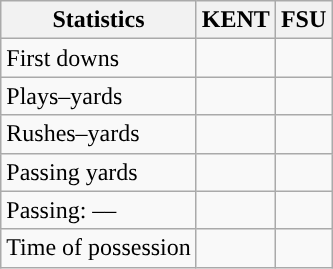<table class="wikitable" style="float:left">
<tr>
<th>Statistics</th>
<th>KENT</th>
<th>FSU</th>
</tr>
<tr>
<td>First downs</td>
<td></td>
<td></td>
</tr>
<tr>
<td>Plays–yards</td>
<td></td>
<td></td>
</tr>
<tr>
<td>Rushes–yards</td>
<td></td>
<td></td>
</tr>
<tr>
<td>Passing yards</td>
<td></td>
<td></td>
</tr>
<tr>
<td>Passing: ––</td>
<td></td>
<td></td>
</tr>
<tr>
<td>Time of possession</td>
<td></td>
<td></td>
</tr>
</table>
